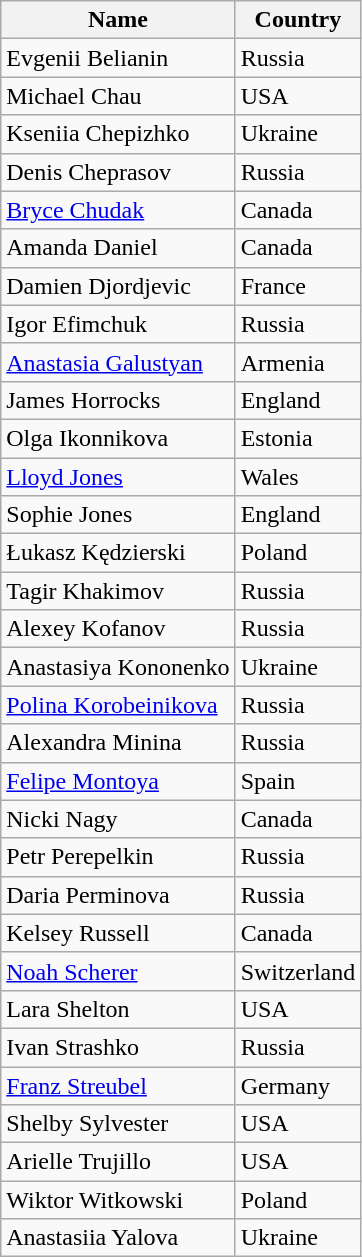<table class="wikitable">
<tr>
<th>Name</th>
<th>Country</th>
</tr>
<tr>
<td>Evgenii Belianin</td>
<td>Russia</td>
</tr>
<tr>
<td>Michael Chau</td>
<td>USA</td>
</tr>
<tr>
<td>Kseniia Chepizhko</td>
<td>Ukraine</td>
</tr>
<tr>
<td>Denis Cheprasov</td>
<td>Russia</td>
</tr>
<tr>
<td><a href='#'>Bryce Chudak</a></td>
<td>Canada</td>
</tr>
<tr>
<td>Amanda Daniel</td>
<td>Canada</td>
</tr>
<tr>
<td>Damien Djordjevic</td>
<td>France</td>
</tr>
<tr>
<td>Igor Efimchuk</td>
<td>Russia</td>
</tr>
<tr>
<td><a href='#'>Anastasia Galustyan</a></td>
<td>Armenia</td>
</tr>
<tr>
<td>James Horrocks</td>
<td>England</td>
</tr>
<tr>
<td>Olga Ikonnikova</td>
<td>Estonia</td>
</tr>
<tr>
<td><a href='#'>Lloyd Jones</a></td>
<td>Wales</td>
</tr>
<tr>
<td>Sophie Jones</td>
<td>England</td>
</tr>
<tr>
<td>Łukasz Kędzierski</td>
<td>Poland</td>
</tr>
<tr>
<td>Tagir Khakimov</td>
<td>Russia</td>
</tr>
<tr>
<td>Alexey Kofanov</td>
<td>Russia</td>
</tr>
<tr>
<td>Anastasiya Kononenko</td>
<td>Ukraine</td>
</tr>
<tr>
<td><a href='#'>Polina Korobeinikova</a></td>
<td>Russia</td>
</tr>
<tr>
<td>Alexandra Minina</td>
<td>Russia</td>
</tr>
<tr>
<td><a href='#'>Felipe Montoya</a></td>
<td>Spain</td>
</tr>
<tr>
<td>Nicki Nagy</td>
<td>Canada</td>
</tr>
<tr>
<td>Petr Perepelkin</td>
<td>Russia</td>
</tr>
<tr>
<td>Daria Perminova</td>
<td>Russia</td>
</tr>
<tr>
<td>Kelsey Russell</td>
<td>Canada</td>
</tr>
<tr>
<td><a href='#'>Noah Scherer</a></td>
<td>Switzerland</td>
</tr>
<tr>
<td>Lara Shelton</td>
<td>USA</td>
</tr>
<tr>
<td>Ivan Strashko</td>
<td>Russia</td>
</tr>
<tr>
<td><a href='#'>Franz Streubel</a></td>
<td>Germany</td>
</tr>
<tr>
<td>Shelby Sylvester</td>
<td>USA</td>
</tr>
<tr>
<td>Arielle Trujillo</td>
<td>USA</td>
</tr>
<tr>
<td>Wiktor Witkowski</td>
<td>Poland</td>
</tr>
<tr>
<td>Anastasiia Yalova</td>
<td>Ukraine</td>
</tr>
</table>
